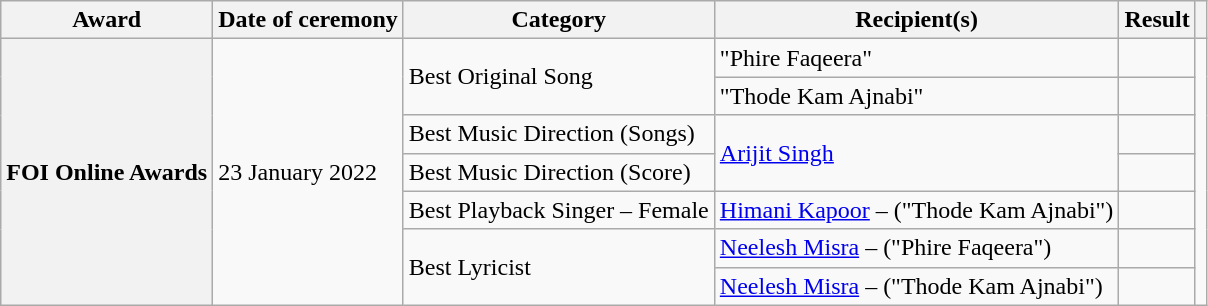<table class="wikitable sortable plainrowheaders">
<tr>
<th scope="col">Award</th>
<th scope="col">Date of ceremony</th>
<th scope="col">Category</th>
<th scope="col">Recipient(s)</th>
<th scope="col">Result</th>
<th class="unsortable" scope="col"></th>
</tr>
<tr>
<th scope="row" rowspan="7">FOI Online Awards</th>
<td rowspan="7">23 January 2022</td>
<td rowspan="2">Best Original Song</td>
<td>"Phire Faqeera"</td>
<td></td>
<td rowspan="7" style="text-align: center;"></td>
</tr>
<tr>
<td>"Thode Kam Ajnabi"</td>
<td></td>
</tr>
<tr>
<td>Best Music Direction (Songs)</td>
<td rowspan="2"><a href='#'>Arijit Singh</a></td>
<td></td>
</tr>
<tr>
<td>Best Music Direction (Score)</td>
<td></td>
</tr>
<tr>
<td>Best Playback Singer – Female</td>
<td><a href='#'>Himani Kapoor</a> – ("Thode Kam Ajnabi")</td>
<td></td>
</tr>
<tr>
<td rowspan="2">Best Lyricist</td>
<td><a href='#'>Neelesh Misra</a> – ("Phire Faqeera")</td>
<td></td>
</tr>
<tr>
<td><a href='#'>Neelesh Misra</a> – ("Thode Kam Ajnabi")</td>
<td></td>
</tr>
</table>
